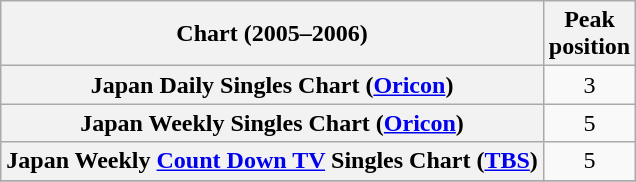<table class="wikitable sortable plainrowheaders">
<tr>
<th>Chart (2005–2006)</th>
<th>Peak<br>position</th>
</tr>
<tr>
<th scope="row">Japan Daily Singles Chart (<a href='#'>Oricon</a>)</th>
<td align="center">3</td>
</tr>
<tr>
<th scope="row">Japan Weekly Singles Chart (<a href='#'>Oricon</a>)</th>
<td align="center">5</td>
</tr>
<tr>
<th scope="row">Japan Weekly <a href='#'>Count Down TV</a> Singles Chart (<a href='#'>TBS</a>)</th>
<td align="center">5</td>
</tr>
<tr>
</tr>
</table>
